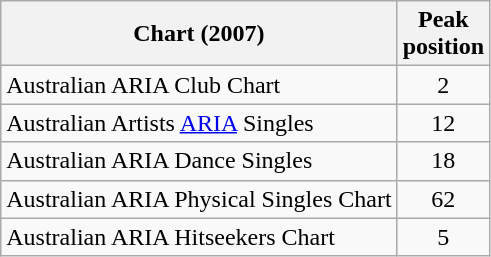<table class="wikitable">
<tr>
<th align="left">Chart (2007)</th>
<th align="left">Peak<br>position</th>
</tr>
<tr>
<td align="left">Australian ARIA Club Chart</td>
<td style="text-align:center;">2</td>
</tr>
<tr>
<td align="left">Australian Artists <a href='#'>ARIA</a> Singles</td>
<td style="text-align:center;">12</td>
</tr>
<tr>
<td align="left">Australian ARIA Dance Singles</td>
<td style="text-align:center;">18</td>
</tr>
<tr>
<td align="left">Australian ARIA Physical Singles Chart</td>
<td style="text-align:center;">62</td>
</tr>
<tr>
<td align="left">Australian ARIA Hitseekers Chart</td>
<td style="text-align:center;">5</td>
</tr>
</table>
